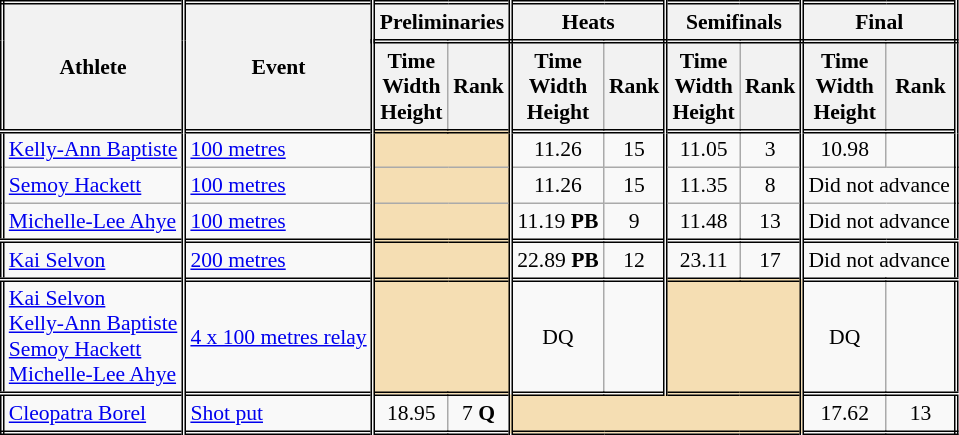<table class=wikitable style="font-size:90%; border: double;">
<tr>
<th rowspan="2" style="border-right:double">Athlete</th>
<th rowspan="2" style="border-right:double">Event</th>
<th colspan="2" style="border-right:double; border-bottom:double;">Preliminaries</th>
<th colspan="2" style="border-right:double; border-bottom:double;">Heats</th>
<th colspan="2" style="border-right:double; border-bottom:double;">Semifinals</th>
<th colspan="2" style="border-right:double; border-bottom:double;">Final</th>
</tr>
<tr>
<th>Time<br>Width<br>Height</th>
<th style="border-right:double">Rank</th>
<th>Time<br>Width<br>Height</th>
<th style="border-right:double">Rank</th>
<th>Time<br>Width<br>Height</th>
<th style="border-right:double">Rank</th>
<th>Time<br>Width<br>Height</th>
<th style="border-right:double">Rank</th>
</tr>
<tr style="border-top: double;">
<td style="border-right:double"><a href='#'>Kelly-Ann Baptiste</a></td>
<td style="border-right:double"><a href='#'>100 metres</a></td>
<td style="border-right:double" colspan= 2 bgcolor="wheat"></td>
<td align=center>11.26</td>
<td align=center style="border-right:double">15</td>
<td align=center>11.05</td>
<td align=center style="border-right:double">3</td>
<td align=center>10.98</td>
<td align=center></td>
</tr>
<tr>
<td style="border-right:double"><a href='#'>Semoy Hackett</a></td>
<td style="border-right:double"><a href='#'>100 metres</a></td>
<td style="border-right:double" colspan= 2 bgcolor="wheat"></td>
<td align=center>11.26</td>
<td align=center style="border-right:double">15</td>
<td align=center>11.35</td>
<td align=center style="border-right:double">8</td>
<td colspan="2" align=center>Did not advance</td>
</tr>
<tr>
<td style="border-right:double"><a href='#'>Michelle-Lee Ahye</a></td>
<td style="border-right:double"><a href='#'>100 metres</a></td>
<td style="border-right:double" colspan= 2 bgcolor="wheat"></td>
<td align=center>11.19 <strong>PB</strong></td>
<td align=center style="border-right:double">9</td>
<td align=center>11.48</td>
<td align=center style="border-right:double">13</td>
<td colspan="2" align=center>Did not advance</td>
</tr>
<tr style="border-top: double;">
<td style="border-right:double"><a href='#'>Kai Selvon</a></td>
<td style="border-right:double"><a href='#'>200 metres</a></td>
<td style="border-right:double" colspan= 2 bgcolor="wheat"></td>
<td align=center>22.89 <strong>PB</strong></td>
<td align=center style="border-right:double">12</td>
<td align=center>23.11</td>
<td align=center style="border-right:double">17</td>
<td colspan="2" align=center>Did not advance</td>
</tr>
<tr style="border-top: double;">
<td style="border-right:double"><a href='#'>Kai Selvon</a><br><a href='#'>Kelly-Ann Baptiste</a><br><a href='#'>Semoy Hackett</a><br><a href='#'>Michelle-Lee Ahye</a><br></td>
<td style="border-right:double"><a href='#'>4 x 100 metres relay</a></td>
<td style="border-right:double" colspan= 2 bgcolor="wheat"></td>
<td align=center>DQ</td>
<td align=center style="border-right:double"></td>
<td style="border-right:double" colspan= 2 bgcolor="wheat"></td>
<td align=center>DQ</td>
<td align=center></td>
</tr>
<tr style="border-top: double;">
<td style="border-right:double"><a href='#'>Cleopatra Borel</a></td>
<td style="border-right:double"><a href='#'>Shot put</a></td>
<td align=center>18.95</td>
<td align=center style="border-right:double">7 <strong>Q</strong></td>
<td style="border-right:double" colspan= 4 bgcolor="wheat"></td>
<td align=center>17.62</td>
<td align=center>13</td>
</tr>
</table>
